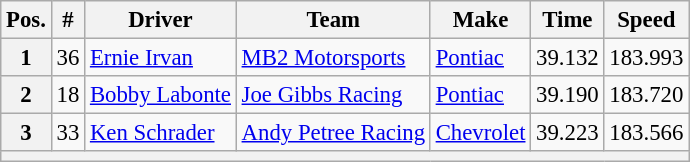<table class="wikitable" style="font-size:95%">
<tr>
<th>Pos.</th>
<th>#</th>
<th>Driver</th>
<th>Team</th>
<th>Make</th>
<th>Time</th>
<th>Speed</th>
</tr>
<tr>
<th>1</th>
<td>36</td>
<td><a href='#'>Ernie Irvan</a></td>
<td><a href='#'>MB2 Motorsports</a></td>
<td><a href='#'>Pontiac</a></td>
<td>39.132</td>
<td>183.993</td>
</tr>
<tr>
<th>2</th>
<td>18</td>
<td><a href='#'>Bobby Labonte</a></td>
<td><a href='#'>Joe Gibbs Racing</a></td>
<td><a href='#'>Pontiac</a></td>
<td>39.190</td>
<td>183.720</td>
</tr>
<tr>
<th>3</th>
<td>33</td>
<td><a href='#'>Ken Schrader</a></td>
<td><a href='#'>Andy Petree Racing</a></td>
<td><a href='#'>Chevrolet</a></td>
<td>39.223</td>
<td>183.566</td>
</tr>
<tr>
<th colspan="7"></th>
</tr>
</table>
